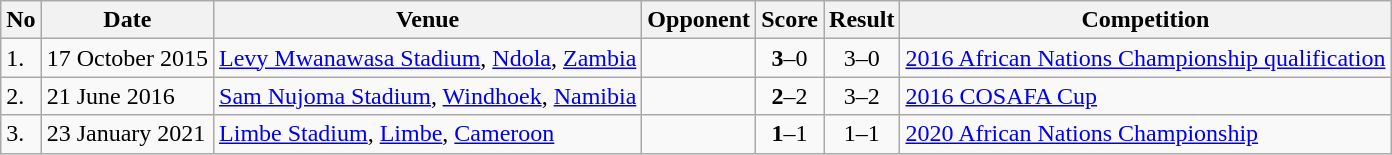<table class="wikitable" style="font-size:100%;">
<tr>
<th>No</th>
<th>Date</th>
<th>Venue</th>
<th>Opponent</th>
<th>Score</th>
<th>Result</th>
<th>Competition</th>
</tr>
<tr>
<td>1.</td>
<td>17 October 2015</td>
<td><a href='#'>Levy Mwanawasa Stadium</a>, <a href='#'>Ndola</a>, <a href='#'>Zambia</a></td>
<td></td>
<td align=center><strong>3</strong>–0</td>
<td align=center>3–0</td>
<td><a href='#'>2016 African Nations Championship qualification</a></td>
</tr>
<tr>
<td>2.</td>
<td>21 June 2016</td>
<td><a href='#'>Sam Nujoma Stadium</a>, <a href='#'>Windhoek</a>, <a href='#'>Namibia</a></td>
<td></td>
<td align=center><strong>2</strong>–2</td>
<td align=center>3–2</td>
<td><a href='#'>2016 COSAFA Cup</a></td>
</tr>
<tr>
<td>3.</td>
<td>23 January 2021</td>
<td><a href='#'>Limbe Stadium</a>, <a href='#'>Limbe</a>, <a href='#'>Cameroon</a></td>
<td></td>
<td align=center><strong>1</strong>–1</td>
<td align=center>1–1</td>
<td><a href='#'>2020 African Nations Championship</a></td>
</tr>
</table>
